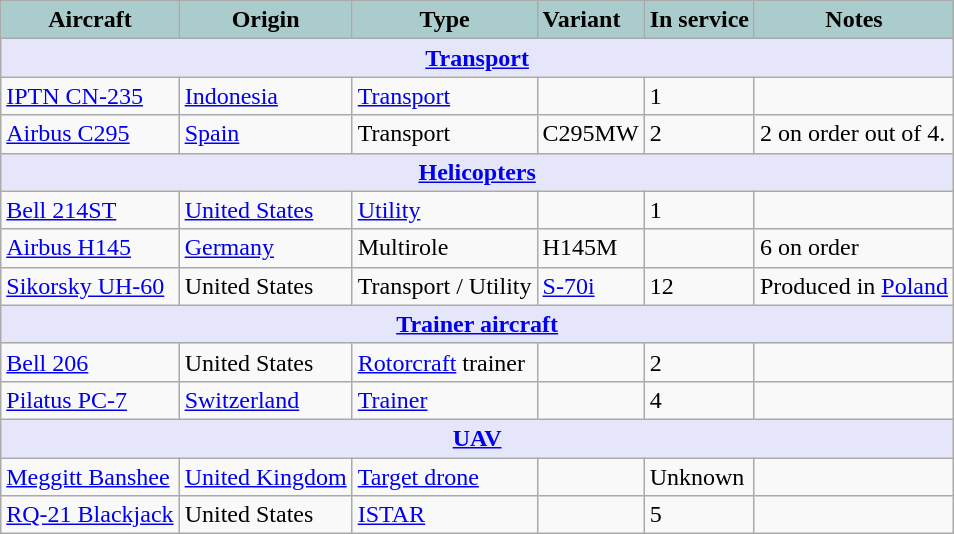<table class="wikitable">
<tr>
<th style="text-align:center; background:#acc;">Aircraft</th>
<th style="text-align: center; background:#acc;">Origin</th>
<th style="text-align:l center; background:#acc;">Type</th>
<th style="text-align:left; background:#acc;">Variant</th>
<th style="text-align:center; background:#acc;">In service</th>
<th style="text-align: center; background:#acc;">Notes</th>
</tr>
<tr>
<th colspan="6" style="align: center; background: lavender;"><a href='#'>Transport</a></th>
</tr>
<tr>
<td><a href='#'>IPTN CN-235</a></td>
<td><a href='#'>Indonesia</a></td>
<td><a href='#'>Transport</a></td>
<td></td>
<td>1</td>
<td></td>
</tr>
<tr>
<td><a href='#'>Airbus C295</a></td>
<td><a href='#'>Spain</a></td>
<td>Transport</td>
<td>C295MW</td>
<td>2</td>
<td>2 on order out of 4.</td>
</tr>
<tr>
<th colspan="6" style="align: center; background: lavender;"><a href='#'>Helicopters</a></th>
</tr>
<tr>
<td><a href='#'>Bell 214ST</a></td>
<td><a href='#'>United States</a></td>
<td><a href='#'>Utility</a></td>
<td></td>
<td>1</td>
<td></td>
</tr>
<tr>
<td><a href='#'>Airbus H145</a></td>
<td><a href='#'>Germany</a></td>
<td>Multirole</td>
<td>H145M</td>
<td></td>
<td>6 on order</td>
</tr>
<tr>
<td><a href='#'>Sikorsky UH-60</a></td>
<td>United States</td>
<td>Transport / Utility</td>
<td><a href='#'>S-70i</a></td>
<td>12</td>
<td>Produced in <a href='#'>Poland</a></td>
</tr>
<tr>
<th colspan="6" style="align: center; background: lavender;"><a href='#'>Trainer aircraft</a></th>
</tr>
<tr>
<td><a href='#'>Bell 206</a></td>
<td>United States</td>
<td><a href='#'>Rotorcraft</a> trainer</td>
<td></td>
<td>2</td>
<td></td>
</tr>
<tr>
<td><a href='#'>Pilatus PC-7</a></td>
<td><a href='#'>Switzerland</a></td>
<td><a href='#'>Trainer</a></td>
<td></td>
<td>4</td>
<td></td>
</tr>
<tr>
<th colspan="6" style="align: center; background: lavender;"><a href='#'>UAV</a></th>
</tr>
<tr>
<td><a href='#'>Meggitt Banshee</a></td>
<td><a href='#'>United Kingdom</a></td>
<td><a href='#'>Target drone</a></td>
<td></td>
<td>Unknown</td>
<td></td>
</tr>
<tr>
<td><a href='#'>RQ-21 Blackjack</a></td>
<td>United States</td>
<td><a href='#'>ISTAR</a></td>
<td></td>
<td>5</td>
<td></td>
</tr>
</table>
